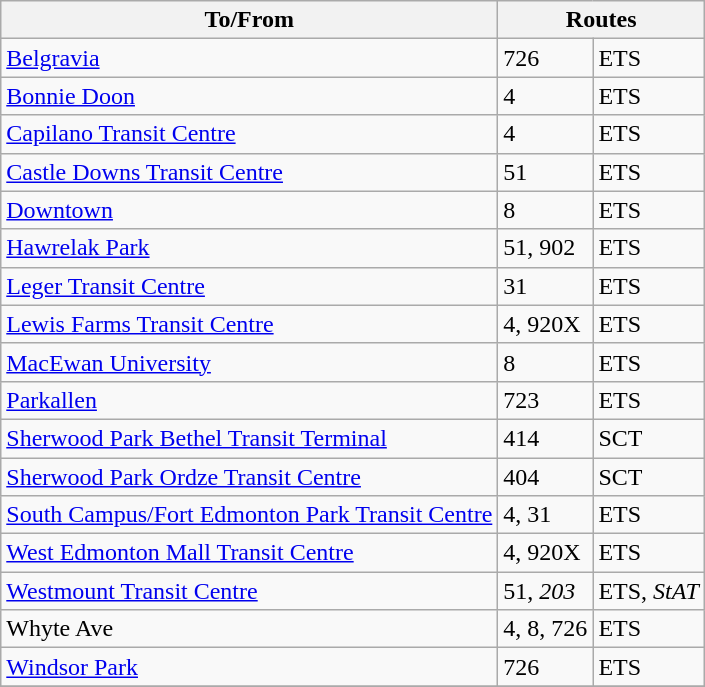<table class="wikitable mw-collapsible mw-collapsed" style="font-size: 100%" width=align=>
<tr>
<th>To/From</th>
<th colspan="2">Routes</th>
</tr>
<tr>
<td><a href='#'>Belgravia</a></td>
<td>726</td>
<td>ETS</td>
</tr>
<tr>
<td><a href='#'>Bonnie Doon</a></td>
<td>4</td>
<td>ETS</td>
</tr>
<tr>
<td><a href='#'>Capilano Transit Centre</a></td>
<td>4</td>
<td>ETS</td>
</tr>
<tr>
<td><a href='#'>Castle Downs Transit Centre</a></td>
<td>51</td>
<td>ETS</td>
</tr>
<tr>
<td><a href='#'>Downtown</a></td>
<td>8</td>
<td>ETS</td>
</tr>
<tr>
<td><a href='#'>Hawrelak Park</a></td>
<td>51, 902</td>
<td>ETS</td>
</tr>
<tr>
<td><a href='#'>Leger Transit Centre</a></td>
<td>31</td>
<td>ETS</td>
</tr>
<tr>
<td><a href='#'>Lewis Farms Transit Centre</a></td>
<td>4, 920X</td>
<td>ETS</td>
</tr>
<tr>
<td><a href='#'>MacEwan University</a></td>
<td>8</td>
<td>ETS</td>
</tr>
<tr>
<td><a href='#'>Parkallen</a></td>
<td>723</td>
<td>ETS</td>
</tr>
<tr>
<td><a href='#'>Sherwood Park Bethel Transit Terminal</a></td>
<td>414</td>
<td>SCT</td>
</tr>
<tr>
<td><a href='#'>Sherwood Park Ordze Transit Centre</a></td>
<td>404</td>
<td>SCT</td>
</tr>
<tr>
<td><a href='#'>South Campus/Fort Edmonton Park Transit Centre</a></td>
<td>4, 31</td>
<td>ETS</td>
</tr>
<tr>
<td><a href='#'>West Edmonton Mall Transit Centre</a></td>
<td>4, 920X</td>
<td>ETS</td>
</tr>
<tr>
<td><a href='#'>Westmount Transit Centre</a></td>
<td>51, <em>203</em></td>
<td>ETS, <em>StAT</em></td>
</tr>
<tr>
<td>Whyte Ave</td>
<td>4, 8, 726</td>
<td>ETS</td>
</tr>
<tr>
<td><a href='#'>Windsor Park</a></td>
<td>726</td>
<td>ETS</td>
</tr>
<tr>
</tr>
</table>
